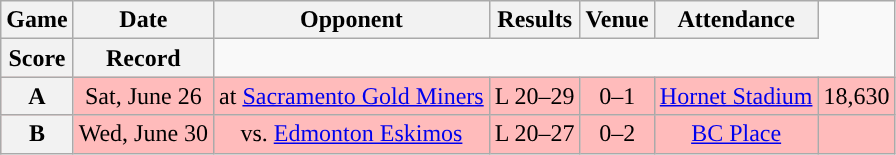<table class="wikitable" style="text-align:center">
<tr>
<th>Game</th>
<th>Date</th>
<th>Opponent</th>
<th>Results</th>
<th>Venue</th>
<th>Attendance</th>
</tr>
<tr>
<th>Score</th>
<th>Record</th>
</tr>
<tr style="background:#ffbbbb">
<th>A</th>
<td>Sat, June 26</td>
<td>at <a href='#'>Sacramento Gold Miners</a></td>
<td>L 20–29</td>
<td>0–1</td>
<td><a href='#'>Hornet Stadium</a></td>
<td>18,630</td>
</tr>
<tr style="background:#ffbbbb">
<th>B</th>
<td>Wed, June 30</td>
<td>vs. <a href='#'>Edmonton Eskimos</a></td>
<td>L 20–27</td>
<td>0–2</td>
<td><a href='#'>BC Place</a></td>
<td></td>
</tr>
</table>
